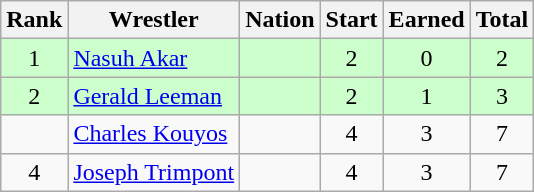<table class="wikitable sortable" style="text-align:center;">
<tr>
<th>Rank</th>
<th>Wrestler</th>
<th>Nation</th>
<th>Start</th>
<th>Earned</th>
<th>Total</th>
</tr>
<tr style="background:#cfc;">
<td>1</td>
<td align=left><a href='#'>Nasuh Akar</a></td>
<td align=left></td>
<td>2</td>
<td>0</td>
<td>2</td>
</tr>
<tr style="background:#cfc;">
<td>2</td>
<td align=left><a href='#'>Gerald Leeman</a></td>
<td align=left></td>
<td>2</td>
<td>1</td>
<td>3</td>
</tr>
<tr>
<td></td>
<td align=left><a href='#'>Charles Kouyos</a></td>
<td align=left></td>
<td>4</td>
<td>3</td>
<td>7</td>
</tr>
<tr>
<td>4</td>
<td align=left><a href='#'>Joseph Trimpont</a></td>
<td align=left></td>
<td>4</td>
<td>3</td>
<td>7</td>
</tr>
</table>
